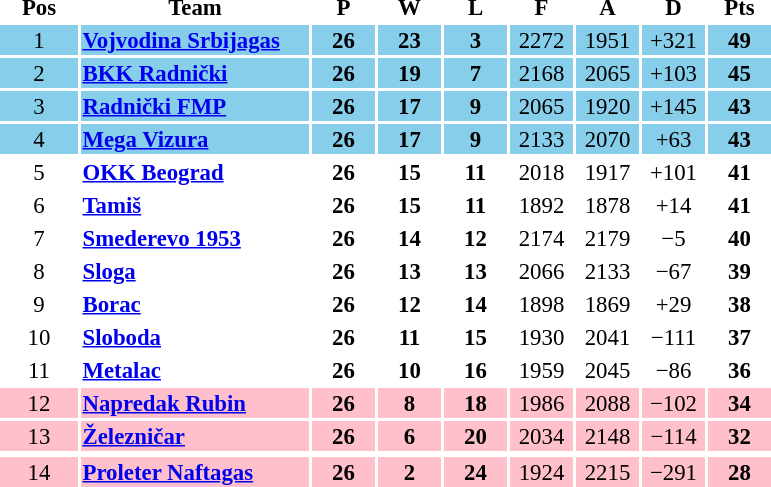<table class="wikitablesortable" style="text-align: center; font-size:95%">
<tr>
<td width="50"><strong>Pos</strong></td>
<td width="150"><strong>Team</strong></td>
<td width="40"><strong>P</strong></td>
<td width="40"><strong>W</strong></td>
<td width="40"><strong>L</strong></td>
<td width="40"><strong>F</strong></td>
<td width="40"><strong>A</strong></td>
<td width="40"><strong>D</strong></td>
<td width="40"><strong>Pts</strong></td>
</tr>
<tr bgcolor="87ceeb">
<td>1</td>
<td align="left"><strong><a href='#'>Vojvodina Srbijagas</a></strong></td>
<td><strong>26</strong></td>
<td><strong>23</strong></td>
<td><strong>3</strong></td>
<td>2272</td>
<td>1951</td>
<td>+321</td>
<td><strong>49</strong></td>
</tr>
<tr bgcolor="87ceeb">
<td>2</td>
<td align="left"><strong><a href='#'>BKK Radnički</a></strong></td>
<td><strong>26</strong></td>
<td><strong>19</strong></td>
<td><strong>7</strong></td>
<td>2168</td>
<td>2065</td>
<td>+103</td>
<td><strong>45</strong></td>
</tr>
<tr bgcolor="87ceeb">
<td>3</td>
<td align="left"><strong><a href='#'>Radnički FMP</a></strong></td>
<td><strong>26</strong></td>
<td><strong>17</strong></td>
<td><strong>9</strong></td>
<td>2065</td>
<td>1920</td>
<td>+145</td>
<td><strong>43</strong></td>
</tr>
<tr bgcolor="87ceeb">
<td>4</td>
<td align="left"><strong><a href='#'>Mega Vizura</a></strong></td>
<td><strong>26</strong></td>
<td><strong>17</strong></td>
<td><strong>9</strong></td>
<td>2133</td>
<td>2070</td>
<td>+63</td>
<td><strong>43</strong></td>
</tr>
<tr>
<td>5</td>
<td align="left"><strong><a href='#'>OKK Beograd</a></strong></td>
<td><strong>26</strong></td>
<td><strong>15</strong></td>
<td><strong>11</strong></td>
<td>2018</td>
<td>1917</td>
<td>+101</td>
<td><strong>41</strong></td>
</tr>
<tr>
<td>6</td>
<td align="left"><strong><a href='#'>Tamiš</a></strong></td>
<td><strong>26</strong></td>
<td><strong>15</strong></td>
<td><strong>11</strong></td>
<td>1892</td>
<td>1878</td>
<td>+14</td>
<td><strong>41</strong></td>
</tr>
<tr>
<td>7</td>
<td align="left"><strong><a href='#'>Smederevo 1953</a></strong></td>
<td><strong>26</strong></td>
<td><strong>14</strong></td>
<td><strong>12</strong></td>
<td>2174</td>
<td>2179</td>
<td>−5</td>
<td><strong>40</strong></td>
</tr>
<tr>
<td>8</td>
<td align="left"><strong><a href='#'>Sloga</a></strong></td>
<td><strong>26</strong></td>
<td><strong>13</strong></td>
<td><strong>13</strong></td>
<td>2066</td>
<td>2133</td>
<td>−67</td>
<td><strong>39</strong></td>
</tr>
<tr>
<td>9</td>
<td align="left"><strong><a href='#'>Borac</a></strong></td>
<td><strong>26</strong></td>
<td><strong>12</strong></td>
<td><strong>14</strong></td>
<td>1898</td>
<td>1869</td>
<td>+29</td>
<td><strong>38</strong></td>
</tr>
<tr>
<td>10</td>
<td align="left"><strong><a href='#'>Sloboda</a></strong></td>
<td><strong>26</strong></td>
<td><strong>11</strong></td>
<td><strong>15</strong></td>
<td>1930</td>
<td>2041</td>
<td>−111</td>
<td><strong>37</strong></td>
</tr>
<tr>
<td>11</td>
<td align="left"><strong><a href='#'>Metalac</a></strong></td>
<td><strong>26</strong></td>
<td><strong>10</strong></td>
<td><strong>16</strong></td>
<td>1959</td>
<td>2045</td>
<td>−86</td>
<td><strong>36</strong></td>
</tr>
<tr bgcolor="ffc0cb">
<td>12</td>
<td align="left"><strong><a href='#'>Napredak Rubin</a></strong></td>
<td><strong>26</strong></td>
<td><strong>8</strong></td>
<td><strong>18</strong></td>
<td>1986</td>
<td>2088</td>
<td>−102</td>
<td><strong>34</strong></td>
</tr>
<tr bgcolor="ffc0cb">
<td>13</td>
<td align="left"><strong><a href='#'>Železničar</a></strong></td>
<td><strong>26</strong></td>
<td><strong>6</strong></td>
<td><strong>20</strong></td>
<td>2034</td>
<td>2148</td>
<td>−114</td>
<td><strong>32</strong></td>
</tr>
<tr>
</tr>
<tr bgcolor="ffc0cb">
<td>14</td>
<td align="left"><strong><a href='#'>Proleter Naftagas</a></strong></td>
<td><strong>26</strong></td>
<td><strong>2</strong></td>
<td><strong>24</strong></td>
<td>1924</td>
<td>2215</td>
<td>−291</td>
<td><strong>28</strong></td>
</tr>
</table>
